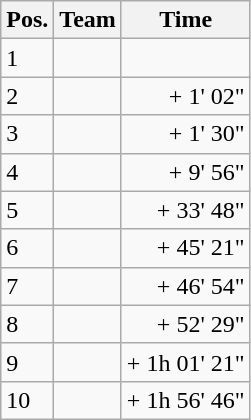<table class="wikitable">
<tr>
<th>Pos.</th>
<th>Team</th>
<th>Time</th>
</tr>
<tr>
<td>1</td>
<td> </td>
<td align=right></td>
</tr>
<tr>
<td>2</td>
<td> </td>
<td align=right>+ 1' 02"</td>
</tr>
<tr>
<td>3</td>
<td> </td>
<td align=right>+ 1' 30"</td>
</tr>
<tr>
<td>4</td>
<td> </td>
<td align=right>+ 9' 56"</td>
</tr>
<tr>
<td>5</td>
<td> </td>
<td align=right>+ 33' 48"</td>
</tr>
<tr>
<td>6</td>
<td></td>
<td align=right>+ 45' 21"</td>
</tr>
<tr>
<td>7</td>
<td> </td>
<td align=right>+ 46' 54"</td>
</tr>
<tr>
<td>8</td>
<td> </td>
<td align=right>+ 52' 29"</td>
</tr>
<tr>
<td>9</td>
<td> </td>
<td align=right>+ 1h 01' 21"</td>
</tr>
<tr>
<td>10</td>
<td> </td>
<td align=right>+ 1h 56' 46"</td>
</tr>
</table>
